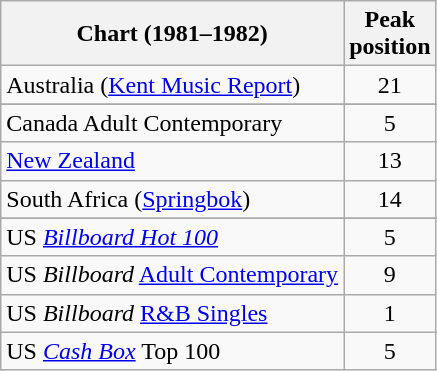<table class="wikitable sortable">
<tr>
<th>Chart (1981–1982)</th>
<th>Peak<br>position</th>
</tr>
<tr>
<td>Australia (<a href='#'>Kent Music Report</a>)</td>
<td style="text-align:center;">21</td>
</tr>
<tr>
</tr>
<tr>
<td>Canada Adult Contemporary</td>
<td style="text-align:center;">5</td>
</tr>
<tr>
<td><a href='#'>New Zealand</a></td>
<td style="text-align:center;">13</td>
</tr>
<tr>
<td>South Africa (<a href='#'>Springbok</a>)</td>
<td align="center">14</td>
</tr>
<tr>
</tr>
<tr>
<td>US <em><a href='#'>Billboard Hot 100</a></em></td>
<td style="text-align:center;">5</td>
</tr>
<tr>
<td>US <em>Billboard</em> <a href='#'>Adult Contemporary</a></td>
<td style="text-align:center;">9</td>
</tr>
<tr>
<td>US <em>Billboard</em> <a href='#'>R&B Singles</a></td>
<td style="text-align:center;">1</td>
</tr>
<tr>
<td>US <em><a href='#'>Cash Box</a></em> Top 100</td>
<td style="text-align:center;">5</td>
</tr>
</table>
